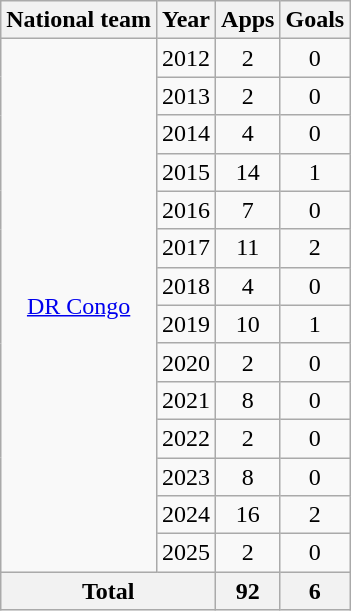<table class="wikitable" style="text-align:center">
<tr>
<th>National team</th>
<th>Year</th>
<th>Apps</th>
<th>Goals</th>
</tr>
<tr>
<td rowspan="14"><a href='#'>DR Congo</a></td>
<td>2012</td>
<td>2</td>
<td>0</td>
</tr>
<tr>
<td>2013</td>
<td>2</td>
<td>0</td>
</tr>
<tr>
<td>2014</td>
<td>4</td>
<td>0</td>
</tr>
<tr>
<td>2015</td>
<td>14</td>
<td>1</td>
</tr>
<tr>
<td>2016</td>
<td>7</td>
<td>0</td>
</tr>
<tr>
<td>2017</td>
<td>11</td>
<td>2</td>
</tr>
<tr>
<td>2018</td>
<td>4</td>
<td>0</td>
</tr>
<tr>
<td>2019</td>
<td>10</td>
<td>1</td>
</tr>
<tr>
<td>2020</td>
<td>2</td>
<td>0</td>
</tr>
<tr>
<td>2021</td>
<td>8</td>
<td>0</td>
</tr>
<tr>
<td>2022</td>
<td>2</td>
<td>0</td>
</tr>
<tr>
<td>2023</td>
<td>8</td>
<td>0</td>
</tr>
<tr>
<td>2024</td>
<td>16</td>
<td>2</td>
</tr>
<tr>
<td>2025</td>
<td>2</td>
<td>0</td>
</tr>
<tr>
<th colspan="2">Total</th>
<th>92</th>
<th>6</th>
</tr>
</table>
